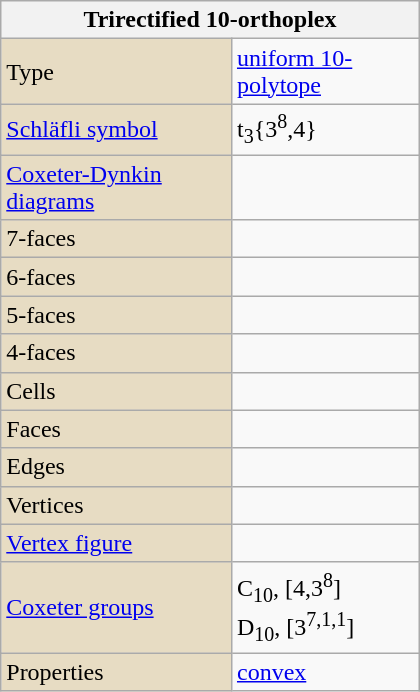<table class="wikitable" align="right" style="margin-left:10px" width="280">
<tr>
<th bgcolor=#e7dcc3 colspan=2>Trirectified 10-orthoplex</th>
</tr>
<tr>
<td bgcolor=#e7dcc3>Type</td>
<td><a href='#'>uniform 10-polytope</a></td>
</tr>
<tr>
<td bgcolor=#e7dcc3><a href='#'>Schläfli symbol</a></td>
<td>t<sub>3</sub>{3<sup>8</sup>,4}</td>
</tr>
<tr>
<td bgcolor=#e7dcc3><a href='#'>Coxeter-Dynkin diagrams</a></td>
<td><br></td>
</tr>
<tr>
<td bgcolor=#e7dcc3>7-faces</td>
<td></td>
</tr>
<tr>
<td bgcolor=#e7dcc3>6-faces</td>
<td></td>
</tr>
<tr>
<td bgcolor=#e7dcc3>5-faces</td>
<td></td>
</tr>
<tr>
<td bgcolor=#e7dcc3>4-faces</td>
<td></td>
</tr>
<tr>
<td bgcolor=#e7dcc3>Cells</td>
<td></td>
</tr>
<tr>
<td bgcolor=#e7dcc3>Faces</td>
<td></td>
</tr>
<tr>
<td bgcolor=#e7dcc3>Edges</td>
<td></td>
</tr>
<tr>
<td bgcolor=#e7dcc3>Vertices</td>
<td></td>
</tr>
<tr>
<td bgcolor=#e7dcc3><a href='#'>Vertex figure</a></td>
<td></td>
</tr>
<tr>
<td bgcolor=#e7dcc3><a href='#'>Coxeter groups</a></td>
<td>C<sub>10</sub>, [4,3<sup>8</sup>]<br>D<sub>10</sub>, [3<sup>7,1,1</sup>]</td>
</tr>
<tr>
<td bgcolor=#e7dcc3>Properties</td>
<td><a href='#'>convex</a></td>
</tr>
</table>
